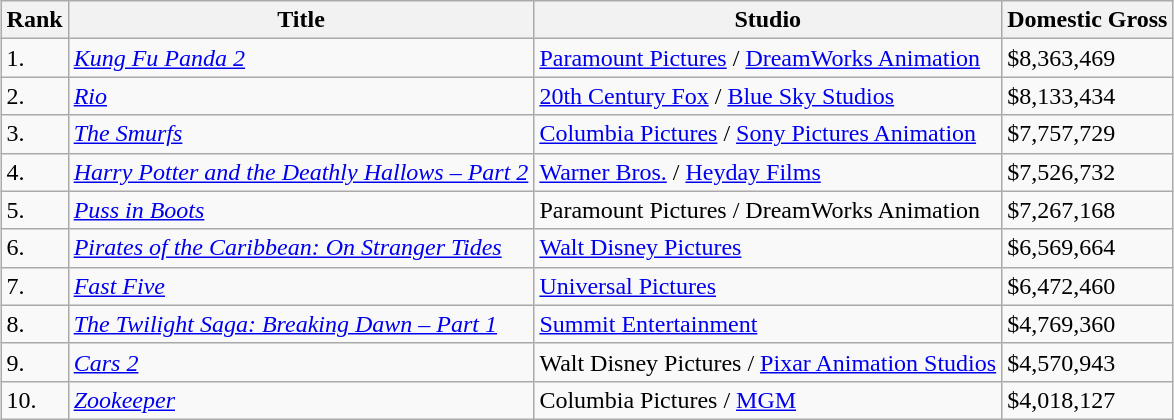<table class="wikitable sortable" style="margin:auto; margin:auto;">
<tr>
<th>Rank</th>
<th>Title</th>
<th>Studio</th>
<th>Domestic Gross</th>
</tr>
<tr>
<td>1.</td>
<td><em><a href='#'>Kung Fu Panda 2</a></em></td>
<td><a href='#'>Paramount Pictures</a> / <a href='#'>DreamWorks Animation</a></td>
<td>$8,363,469</td>
</tr>
<tr>
<td>2.</td>
<td><em><a href='#'>Rio</a></em></td>
<td><a href='#'>20th Century Fox</a> / <a href='#'>Blue Sky Studios</a></td>
<td>$8,133,434</td>
</tr>
<tr>
<td>3.</td>
<td><em><a href='#'>The Smurfs</a></em></td>
<td><a href='#'>Columbia Pictures</a> / <a href='#'>Sony Pictures Animation</a></td>
<td>$7,757,729</td>
</tr>
<tr>
<td>4.</td>
<td><em><a href='#'>Harry Potter and the Deathly Hallows – Part 2</a></em></td>
<td><a href='#'>Warner Bros.</a> / <a href='#'>Heyday Films</a></td>
<td>$7,526,732</td>
</tr>
<tr>
<td>5.</td>
<td><em><a href='#'>Puss in Boots</a></em></td>
<td>Paramount Pictures / DreamWorks Animation</td>
<td>$7,267,168</td>
</tr>
<tr>
<td>6.</td>
<td><em><a href='#'>Pirates of the Caribbean: On Stranger Tides</a></em></td>
<td><a href='#'>Walt Disney Pictures</a></td>
<td>$6,569,664</td>
</tr>
<tr>
<td>7.</td>
<td><em><a href='#'>Fast Five</a></em></td>
<td><a href='#'>Universal Pictures</a></td>
<td>$6,472,460</td>
</tr>
<tr>
<td>8.</td>
<td><em><a href='#'>The Twilight Saga: Breaking Dawn – Part 1</a></em></td>
<td><a href='#'>Summit Entertainment</a></td>
<td>$4,769,360</td>
</tr>
<tr>
<td>9.</td>
<td><em><a href='#'>Cars 2</a></em></td>
<td>Walt Disney Pictures / <a href='#'>Pixar Animation Studios</a></td>
<td>$4,570,943</td>
</tr>
<tr>
<td>10.</td>
<td><em><a href='#'>Zookeeper</a></em></td>
<td>Columbia Pictures / <a href='#'>MGM</a></td>
<td>$4,018,127</td>
</tr>
</table>
